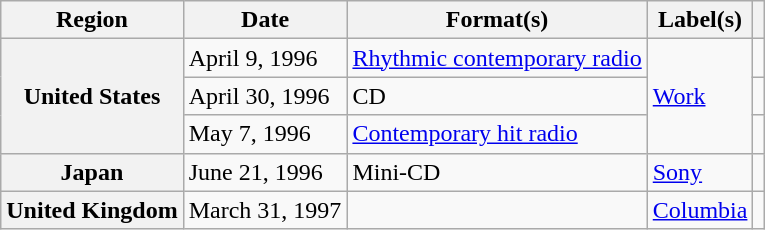<table class="wikitable plainrowheaders">
<tr>
<th scope="col">Region</th>
<th scope="col">Date</th>
<th scope="col">Format(s)</th>
<th scope="col">Label(s)</th>
<th scope="col"></th>
</tr>
<tr>
<th scope="row" rowspan="3">United States</th>
<td>April 9, 1996</td>
<td><a href='#'>Rhythmic contemporary radio</a></td>
<td rowspan="3"><a href='#'>Work</a></td>
<td></td>
</tr>
<tr>
<td>April 30, 1996</td>
<td>CD</td>
<td></td>
</tr>
<tr>
<td>May 7, 1996</td>
<td><a href='#'>Contemporary hit radio</a></td>
<td></td>
</tr>
<tr>
<th scope="row">Japan</th>
<td>June 21, 1996</td>
<td>Mini-CD</td>
<td><a href='#'>Sony</a></td>
<td></td>
</tr>
<tr>
<th scope="row">United Kingdom</th>
<td>March 31, 1997</td>
<td></td>
<td><a href='#'>Columbia</a></td>
<td></td>
</tr>
</table>
